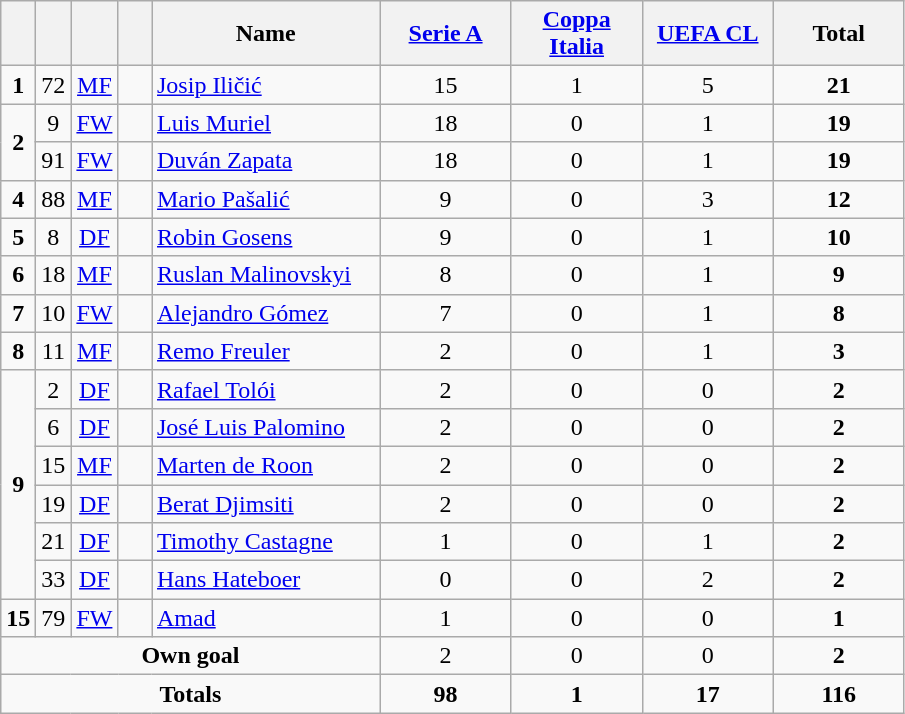<table class="wikitable" style="text-align:center">
<tr>
<th width=15></th>
<th width=15></th>
<th width=15></th>
<th width=15></th>
<th width=145>Name</th>
<th width=80><a href='#'>Serie A</a></th>
<th width=80><a href='#'>Coppa Italia</a></th>
<th width=80><a href='#'>UEFA CL</a></th>
<th width=80>Total</th>
</tr>
<tr>
<td><strong>1</strong></td>
<td>72</td>
<td><a href='#'>MF</a></td>
<td></td>
<td align=left><a href='#'>Josip Iličić</a></td>
<td>15</td>
<td>1</td>
<td>5</td>
<td><strong>21</strong></td>
</tr>
<tr>
<td rowspan=2><strong>2</strong></td>
<td>9</td>
<td><a href='#'>FW</a></td>
<td></td>
<td align=left><a href='#'>Luis Muriel</a></td>
<td>18</td>
<td>0</td>
<td>1</td>
<td><strong>19</strong></td>
</tr>
<tr>
<td>91</td>
<td><a href='#'>FW</a></td>
<td></td>
<td align=left><a href='#'>Duván Zapata</a></td>
<td>18</td>
<td>0</td>
<td>1</td>
<td><strong>19</strong></td>
</tr>
<tr>
<td><strong>4</strong></td>
<td>88</td>
<td><a href='#'>MF</a></td>
<td></td>
<td align=left><a href='#'>Mario Pašalić</a></td>
<td>9</td>
<td>0</td>
<td>3</td>
<td><strong>12</strong></td>
</tr>
<tr>
<td><strong>5</strong></td>
<td>8</td>
<td><a href='#'>DF</a></td>
<td></td>
<td align=left><a href='#'>Robin Gosens</a></td>
<td>9</td>
<td>0</td>
<td>1</td>
<td><strong>10</strong></td>
</tr>
<tr>
<td><strong>6</strong></td>
<td>18</td>
<td><a href='#'>MF</a></td>
<td></td>
<td align=left><a href='#'>Ruslan Malinovskyi</a></td>
<td>8</td>
<td>0</td>
<td>1</td>
<td><strong>9</strong></td>
</tr>
<tr>
<td><strong>7</strong></td>
<td>10</td>
<td><a href='#'>FW</a></td>
<td></td>
<td align=left><a href='#'>Alejandro Gómez</a></td>
<td>7</td>
<td>0</td>
<td>1</td>
<td><strong>8</strong></td>
</tr>
<tr>
<td><strong>8</strong></td>
<td>11</td>
<td><a href='#'>MF</a></td>
<td></td>
<td align=left><a href='#'>Remo Freuler</a></td>
<td>2</td>
<td>0</td>
<td>1</td>
<td><strong>3</strong></td>
</tr>
<tr>
<td rowspan=6><strong>9</strong></td>
<td>2</td>
<td><a href='#'>DF</a></td>
<td></td>
<td align=left><a href='#'>Rafael Tolói</a></td>
<td>2</td>
<td>0</td>
<td>0</td>
<td><strong>2</strong></td>
</tr>
<tr>
<td>6</td>
<td><a href='#'>DF</a></td>
<td></td>
<td align=left><a href='#'>José Luis Palomino</a></td>
<td>2</td>
<td>0</td>
<td>0</td>
<td><strong>2</strong></td>
</tr>
<tr>
<td>15</td>
<td><a href='#'>MF</a></td>
<td></td>
<td align=left><a href='#'>Marten de Roon</a></td>
<td>2</td>
<td>0</td>
<td>0</td>
<td><strong>2</strong></td>
</tr>
<tr>
<td>19</td>
<td><a href='#'>DF</a></td>
<td></td>
<td align=left><a href='#'>Berat Djimsiti</a></td>
<td>2</td>
<td>0</td>
<td>0</td>
<td><strong>2</strong></td>
</tr>
<tr>
<td>21</td>
<td><a href='#'>DF</a></td>
<td></td>
<td align=left><a href='#'>Timothy Castagne</a></td>
<td>1</td>
<td>0</td>
<td>1</td>
<td><strong>2</strong></td>
</tr>
<tr>
<td>33</td>
<td><a href='#'>DF</a></td>
<td></td>
<td align=left><a href='#'>Hans Hateboer</a></td>
<td>0</td>
<td>0</td>
<td>2</td>
<td><strong>2</strong></td>
</tr>
<tr>
<td><strong>15</strong></td>
<td>79</td>
<td><a href='#'>FW</a></td>
<td></td>
<td align=left><a href='#'>Amad</a></td>
<td>1</td>
<td>0</td>
<td>0</td>
<td><strong>1</strong></td>
</tr>
<tr>
<td colspan=5><strong>Own goal</strong></td>
<td>2</td>
<td>0</td>
<td>0</td>
<td><strong>2</strong></td>
</tr>
<tr>
<td colspan=5><strong>Totals</strong></td>
<td><strong>98</strong></td>
<td><strong>1</strong></td>
<td><strong>17</strong></td>
<td><strong>116</strong></td>
</tr>
</table>
